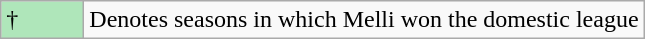<table class="wikitable">
<tr>
<td style="background:#AFE6BA; width:3em;">†</td>
<td>Denotes seasons in which Melli won the domestic league</td>
</tr>
</table>
